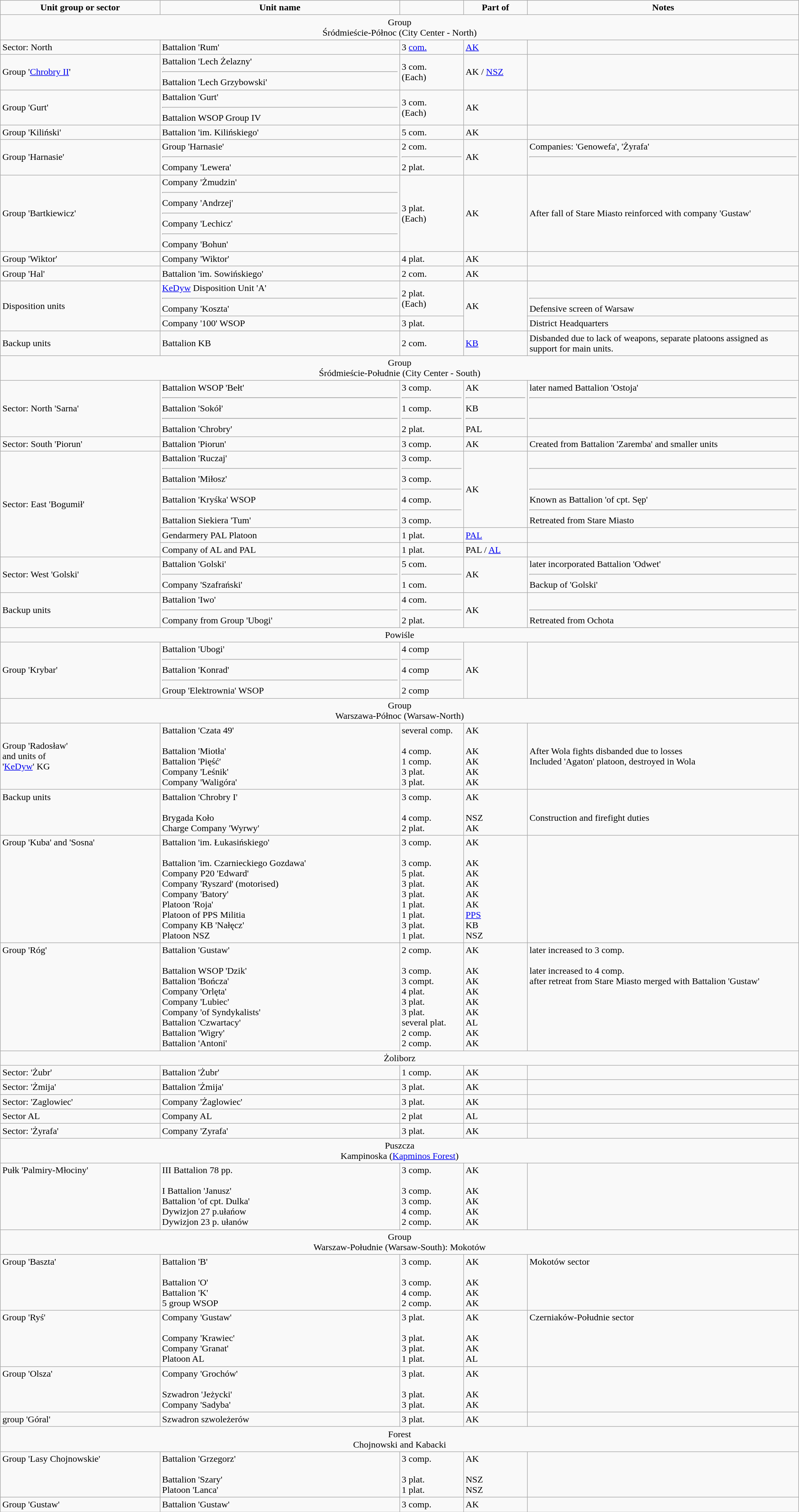<table class="wikitable" style="width:110%">
<tr align="center">
<td style="width: 20%; vertical-align: center;"><strong>Unit group or sector</strong></td>
<td style="width: 30%; vertical-align: top;"><strong>Unit name</strong></td>
<td style="width: 8%; vertical-align: top;"><strong></strong></td>
<td style="width: 8%; vertical-align: top;"><strong>Part of</strong></td>
<td style="width: 34%; vertical-align: top;"><strong>Notes</strong></td>
</tr>
<tr align="center">
<td colspan="5" rowspan="1" style="vertical-align: top;">Group<br>Śródmieście-Północ (City Center - North)</td>
</tr>
<tr>
<td style="vertical-align: top;">Sector: North</td>
<td style="vertical-align: top;">Battalion 'Rum'</td>
<td style="vertical-align: top;">3 <a href='#'>com.</a></td>
<td style="vertical-align: top;"><a href='#'>AK</a></td>
<td style="vertical-align: top;"></td>
</tr>
<tr>
<td style="vertical-align: center;">Group '<a href='#'>Chrobry II</a>'</td>
<td style="vertical-align: top;">Battalion 'Lech Żelazny'<hr>Battalion 'Lech Grzybowski'</td>
<td style="vertical-align: center;">3 com.<br>(Each)</td>
<td style="vertical-align: center;">AK / <a href='#'>NSZ</a></td>
<td style="vertical-align: top;"></td>
</tr>
<tr>
<td style="vertical-align: center;">Group 'Gurt'</td>
<td style="vertical-align: top;">Battalion 'Gurt'<hr>Battalion WSOP Group IV</td>
<td style="vertical-align: center;">3 com.<br>(Each)</td>
<td style="vertical-align: center;">AK</td>
<td style="vertical-align: top;"></td>
</tr>
<tr>
<td style="vertical-align: top;">Group 'Kiliński'</td>
<td style="vertical-align: top;">Battalion 'im. Kilińskiego'</td>
<td style="vertical-align: center;">5 com.</td>
<td style="vertical-align: top;">AK</td>
<td style="vertical-align: top;"></td>
</tr>
<tr>
<td style="vertical-align: center;">Group 'Harnasie'</td>
<td style="vertical-align: top;">Group 'Harnasie'<hr>Company 'Lewera'</td>
<td style="vertical-align: top;">2 com.<hr>2 plat.</td>
<td style="vertical-align: center;">AK</td>
<td style="vertical-align: top;">Companies: 'Genowefa', 'Żyrafa'<hr></td>
</tr>
<tr>
<td style="vertical-align: center;">Group 'Bartkiewicz'</td>
<td style="vertical-align: top;">Company 'Żmudzin'<hr>Company 'Andrzej'<hr>Company 'Lechicz'<hr>Company 'Bohun'</td>
<td style="vertical-align: center;">3 plat.<br>(Each)</td>
<td style="vertical-align: center;">AK</td>
<td style="vertical-align: center;">After fall of Stare Miasto reinforced with company 'Gustaw'</td>
</tr>
<tr>
<td style="vertical-align: top;">Group 'Wiktor'</td>
<td style="vertical-align: top;">Company 'Wiktor'</td>
<td style="vertical-align: top;">4 plat.</td>
<td style="vertical-align: top;">AK</td>
<td style="vertical-align: top;"></td>
</tr>
<tr>
<td style="vertical-align: center;">Group 'Hal'</td>
<td style="vertical-align: center;">Battalion 'im. Sowińskiego'</td>
<td style="vertical-align: center;">2 com.</td>
<td style="vertical-align: center;">AK</td>
<td style="vertical-align: center;"></td>
</tr>
<tr>
<td rowspan="2" style="vertical-align: center;">Disposition units</td>
<td style="vertical-align: top;"><a href='#'>KeDyw</a> Disposition Unit 'A'<hr>Company 'Koszta'</td>
<td style="vertical-align: center;">2 plat.<br>(Each)</td>
<td rowspan="2" style="vertical-align: center;">AK</td>
<td style="vertical-align: top;"> <hr>Defensive screen of Warsaw</td>
</tr>
<tr>
<td style="vertical-align: top;">Company '100' WSOP</td>
<td style="vertical-align: top;">3 plat.</td>
<td style="vertical-align: top;">District Headquarters</td>
</tr>
<tr>
<td style="vertical-align: center;">Backup units</td>
<td style="vertical-align: center;">Battalion KB</td>
<td style="vertical-align: center;">2 com.</td>
<td style="vertical-align: center;"><a href='#'>KB</a></td>
<td style="vertical-align: center;">Disbanded due to lack of weapons, separate platoons assigned as support for main units.</td>
</tr>
<tr align="center">
<td colspan="5" rowspan="1" style="vertical-align: top;">Group<br>Śródmieście-Południe (City Center - South)</td>
</tr>
<tr>
<td style="vertical-align: center;">Sector: North 'Sarna'</td>
<td style="vertical-align: top;">Battalion WSOP 'Bełt'<hr>Battalion 'Sokół'<hr>Battalion 'Chrobry'</td>
<td style="vertical-align: top;">3 comp.<hr>1 comp.<hr>2 plat.</td>
<td style="vertical-align: top;">AK<hr>KB<hr>PAL</td>
<td style="vertical-align: top;">later named Battalion 'Ostoja'<hr> <hr></td>
</tr>
<tr>
<td style="vertical-align: center;">Sector: South 'Piorun'</td>
<td style="vertical-align: center;">Battalion 'Piorun'</td>
<td style="vertical-align: center;">3 comp.</td>
<td style="vertical-align: center;">AK</td>
<td style="vertical-align: top;">Created from Battalion 'Zaremba' and smaller units</td>
</tr>
<tr>
<td rowspan="3" style="vertical-align: center;">Sector: East 'Bogumił'</td>
<td style="vertical-align: top;">Battalion 'Ruczaj'<hr>Battalion 'Miłosz'<hr>Battalion 'Kryśka' WSOP<hr>Battalion Siekiera 'Tum'</td>
<td style="vertical-align: top;">3 comp.<hr>3 comp.<hr>4 comp.<hr>3 comp.</td>
<td style="vertical-align: center;">AK</td>
<td style="vertical-align: top;"> <hr> <hr>Known as Battalion 'of cpt. Sęp'<hr>Retreated from Stare Miasto</td>
</tr>
<tr>
<td style="vertical-align: top;">Gendarmery PAL Platoon</td>
<td style="vertical-align: top;">1 plat.</td>
<td style="vertical-align: top;"><a href='#'>PAL</a></td>
<td style="vertical-align: top;"></td>
</tr>
<tr>
<td style="vertical-align: top;">Company of AL and PAL</td>
<td style="vertical-align: top;">1 plat.</td>
<td style="vertical-align: top;">PAL / <a href='#'>AL</a></td>
<td style="vertical-align: top;"></td>
</tr>
<tr>
<td style="vertical-align: center;">Sector: West 'Golski'</td>
<td style="vertical-align: top;">Battalion 'Golski'<hr>Company 'Szafrański'</td>
<td style="vertical-align: top;">5 com.<hr>1 com.</td>
<td style="vertical-align: center;">AK</td>
<td style="vertical-align: top;">later incorporated Battalion 'Odwet'<hr>Backup of 'Golski'</td>
</tr>
<tr>
<td style="vertical-align: center;">Backup units</td>
<td style="vertical-align: top;">Battalion 'Iwo'<hr>Company from Group 'Ubogi'<br></td>
<td style="vertical-align: top;">4 com.<hr>2 plat.</td>
<td style="vertical-align: center;">AK</td>
<td style="vertical-align: top;"> <hr>Retreated from Ochota</td>
</tr>
<tr align="center">
<td colspan="5" rowspan="1" style="vertical-align: top;">Powiśle</td>
</tr>
<tr>
<td style="vertical-align: center;">Group 'Krybar'</td>
<td style="vertical-align: top;">Battalion 'Ubogi'<hr>Battalion 'Konrad'<hr>Group 'Elektrownia' WSOP</td>
<td style="vertical-align: top;">4 comp<hr>4 comp<hr>2 comp</td>
<td style="vertical-align: center;">AK</td>
<td style="vertical-align: top;"></td>
</tr>
<tr align="center">
<td colspan="5" rowspan="1" style="vertical-align: top;">Group<br>Warszawa-Północ (Warsaw-North)</td>
</tr>
<tr>
<td style="vertical-align: center;">Group 'Radosław'<br>and units of<br>'<a href='#'>KeDyw</a>' KG</td>
<td style="vertical-align: top;">Battalion 'Czata 49'<br><br>Battalion 'Miotła'<br>
Battalion 'Pięść'<br>
Company 'Leśnik'<br>
Company 'Waligóra'<br></td>
<td style="vertical-align: top;">several comp.<br><br>4 comp.<br>
1 comp.<br>
3 plat.<br>
3 plat.<br></td>
<td style="vertical-align: top;">AK<br><br>AK<br>
AK<br>
AK<br>
AK<br></td>
<td style="vertical-align: top;"><br><br>After Wola fights disbanded due to losses<br>
Included 'Agaton' platoon, destroyed in Wola<br>
<br></td>
</tr>
<tr>
<td style="vertical-align: top;">Backup units<br></td>
<td style="vertical-align: top;">Battalion 'Chrobry I'<br><br>Brygada Koło<br>
Charge Company 'Wyrwy'<br></td>
<td style="vertical-align: top;">3 comp.<br><br>4 comp.<br>
2 plat.<br></td>
<td style="vertical-align: top;">AK<br><br>NSZ<br>
AK<br></td>
<td style="vertical-align: top;"><br><br>Construction and firefight duties<br></td>
</tr>
<tr>
<td style="vertical-align: top;">Group 'Kuba' and 'Sosna'<br></td>
<td style="vertical-align: top;">Battalion 'im. Łukasińskiego'<br><br>Battalion 'im. Czarnieckiego Gozdawa'<br>
Company P20 'Edward'<br>
Company 'Ryszard' (motorised)<br>
Company 'Batory'<br>
Platoon 'Roja'<br>
Platoon of PPS Militia<br>
Company KB 'Nałęcz'<br>
Platoon NSZ<br></td>
<td style="vertical-align: top;">3 comp.<br><br>3 comp.<br>
5 plat.<br>
3 plat.<br>
3 plat.<br>
1 plat.<br>
1 plat.<br>
3 plat.<br>
1 plat.<br></td>
<td style="vertical-align: top;">AK<br><br>AK<br>
AK<br>
AK<br>
AK<br>
AK<br>
<a href='#'>PPS</a><br>
KB<br>
NSZ<br></td>
<td style="vertical-align: top;"><br></td>
</tr>
<tr>
<td style="vertical-align: top;">Group 'Róg'<br></td>
<td style="vertical-align: top;">Battalion 'Gustaw'<br><br>Battalion WSOP 'Dzik'<br>
Battalion 'Bończa'<br>
Company 'Orlęta'<br>
Company 'Lubiec'<br>
Company 'of Syndykalists'<br>
Battalion 'Czwartacy'<br>
Battalion 'Wigry'<br>
Battalion 'Antoni'<br></td>
<td style="vertical-align: top;">2 comp.<br><br>3 comp.<br>
3 compt.<br>
4 plat.<br>
3 plat.<br>
3 plat.<br>
several plat.<br>
2 comp.<br>
2 comp.<br></td>
<td style="vertical-align: top;">AK<br><br>AK<br>
AK<br>
AK<br>
AK<br>
AK<br>
AL<br>
AK<br>
AK<br></td>
<td style="vertical-align: top;">later increased to 3 comp.<br><br>
later increased to 4 comp.<br>
after retreat from Stare Miasto merged with Battalion 'Gustaw'<br></td>
</tr>
<tr align="center">
<td colspan="5" rowspan="1" style="vertical-align: top;">Żoliborz<br></td>
</tr>
<tr>
<td style="vertical-align: top;">Sector: 'Żubr'<br></td>
<td style="vertical-align: top;">Battalion 'Żubr'<br></td>
<td style="vertical-align: top;">1 comp.<br></td>
<td style="vertical-align: top;">AK<br></td>
<td style="vertical-align: top;"><br></td>
</tr>
<tr>
<td style="vertical-align: top;">Sector: 'Żmija'<br></td>
<td style="vertical-align: top;">Battalion 'Żmija'<br></td>
<td style="vertical-align: top;">3 plat.<br></td>
<td style="vertical-align: top;">AK<br></td>
<td style="vertical-align: top;"><br></td>
</tr>
<tr>
<td style="vertical-align: top;">Sector: 'Zaglowiec'<br></td>
<td style="vertical-align: top;">Company 'Żaglowiec'<br></td>
<td style="vertical-align: top;">3 plat.<br></td>
<td style="vertical-align: top;">AK<br></td>
<td style="vertical-align: top;"><br></td>
</tr>
<tr>
<td style="vertical-align: top;">Sector AL<br></td>
<td style="vertical-align: top;">Company AL<br></td>
<td style="vertical-align: top;">2 plat<br></td>
<td style="vertical-align: top;">AL<br></td>
<td style="vertical-align: top;"><br></td>
</tr>
<tr>
<td style="vertical-align: top;">Sector: 'Żyrafa'<br></td>
<td style="vertical-align: top;">Company 'Zyrafa'<br></td>
<td style="vertical-align: top;">3 plat.<br></td>
<td style="vertical-align: top;">AK<br></td>
<td style="vertical-align: top;"><br></td>
</tr>
<tr align="center">
<td colspan="5" rowspan="1" style="vertical-align: top;">Puszcza<br>Kampinoska (<a href='#'>Kapminos Forest</a>)<br></td>
</tr>
<tr>
<td style="vertical-align: top;">Pułk 'Palmiry-Młociny'<br></td>
<td style="vertical-align: top;">III Battalion 78 pp.<br><br>I Battalion 'Janusz'<br>
Battalion 'of cpt. Dulka'<br>
Dywizjon 27 p.ułańow<br>
Dywizjon 23 p. ułanów<br></td>
<td style="vertical-align: top;">3 comp.<br><br>3 comp.<br>
3 comp.<br>
4 comp.<br>
2 comp.<br></td>
<td style="vertical-align: top;">AK<br><br>AK<br>
AK<br>
AK<br>
AK<br></td>
<td style="vertical-align: top;"><br></td>
</tr>
<tr align="center">
<td colspan="5" rowspan="1" style="vertical-align: top;">Group<br>Warszaw-Południe (Warsaw-South): Mokotów<br></td>
</tr>
<tr>
<td style="vertical-align: top;">Group 'Baszta'<br></td>
<td style="vertical-align: top;">Battalion 'B'<br><br>Battalion 'O'<br>
Battalion 'K'<br>
5 group WSOP<br></td>
<td style="vertical-align: top;">3 comp.<br><br>3 comp.<br>
4 comp.<br>
2 comp.<br></td>
<td style="vertical-align: top;">AK<br><br>AK<br>
AK<br>
AK<br></td>
<td style="vertical-align: top;">Mokotów sector<br></td>
</tr>
<tr>
<td style="vertical-align: top;">Group 'Ryś'<br></td>
<td style="vertical-align: top;">Company 'Gustaw'<br><br>Company 'Krawiec'<br>
Company 'Granat'<br>
Platoon AL<br></td>
<td style="vertical-align: top;">3 plat.<br><br>3 plat.<br>
3 plat.<br>
1 plat.<br></td>
<td style="vertical-align: top;">AK<br><br>AK<br>
AK<br>
AL<br></td>
<td style="vertical-align: top;">Czerniaków-Południe sector<br></td>
</tr>
<tr>
<td style="vertical-align: top;">Group 'Olsza'<br></td>
<td style="vertical-align: top;">Company 'Grochów'<br><br>Szwadron 'Jeżycki'<br>
Company 'Sadyba'<br></td>
<td style="vertical-align: top;">3 plat.<br><br>3 plat.<br>
3 plat.<br></td>
<td style="vertical-align: top;">AK<br><br>AK<br>
AK<br></td>
<td style="vertical-align: top;"><br></td>
</tr>
<tr>
<td style="vertical-align: top;">group 'Góral'<br></td>
<td style="vertical-align: top;">Szwadron szwoleżerów<br></td>
<td style="vertical-align: top;">3 plat.<br></td>
<td style="vertical-align: top;">AK<br></td>
<td style="vertical-align: top;"><br></td>
</tr>
<tr align="center">
<td colspan="5" rowspan="1" style="vertical-align: top;">Forest<br>Chojnowski and Kabacki<br></td>
</tr>
<tr>
<td style="vertical-align: top;">Group 'Lasy Chojnowskie'<br></td>
<td style="vertical-align: top;">Battalion 'Grzegorz'<br><br>Battalion 'Szary'<br>
Platoon 'Lanca'<br></td>
<td style="vertical-align: top;">3 comp.<br><br>3 plat.<br>
1 plat.<br></td>
<td style="vertical-align: top;">AK<br><br>NSZ<br>
NSZ<br></td>
<td style="vertical-align: top;"><br></td>
</tr>
<tr>
<td style="vertical-align: top;">Group 'Gustaw'<br></td>
<td style="vertical-align: top;">Battalion 'Gustaw'<br></td>
<td style="vertical-align: top;">3 comp.<br></td>
<td style="vertical-align: top;">AK<br></td>
<td style="vertical-align: top;"><br></td>
</tr>
</table>
